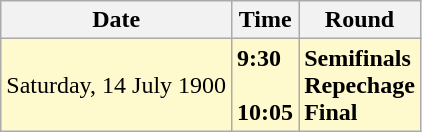<table class="wikitable">
<tr>
<th>Date</th>
<th>Time</th>
<th>Round</th>
</tr>
<tr style=background:lemonchiffon>
<td>Saturday, 14 July 1900</td>
<td><strong>9:30</strong><br> <br><strong>10:05</strong></td>
<td><strong>Semifinals</strong><br><strong>Repechage</strong><br><strong>Final</strong></td>
</tr>
</table>
